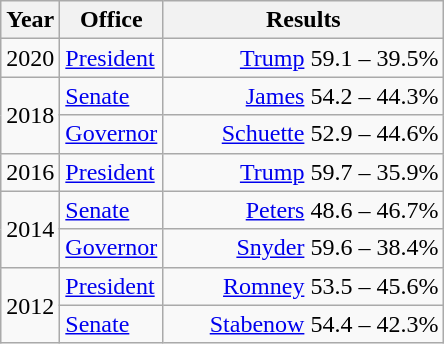<table class=wikitable>
<tr>
<th width="30">Year</th>
<th width="60">Office</th>
<th width="180">Results</th>
</tr>
<tr>
<td>2020</td>
<td><a href='#'>President</a></td>
<td align="right" ><a href='#'>Trump</a> 59.1 – 39.5%</td>
</tr>
<tr>
<td rowspan="2">2018</td>
<td><a href='#'>Senate</a></td>
<td align="right" ><a href='#'>James</a> 54.2 – 44.3%</td>
</tr>
<tr>
<td><a href='#'>Governor</a></td>
<td align="right" ><a href='#'>Schuette</a> 52.9 – 44.6%</td>
</tr>
<tr>
<td>2016</td>
<td><a href='#'>President</a></td>
<td align="right" ><a href='#'>Trump</a> 59.7 – 35.9%</td>
</tr>
<tr>
<td rowspan="2">2014</td>
<td><a href='#'>Senate</a></td>
<td align="right" ><a href='#'>Peters</a> 48.6 – 46.7%</td>
</tr>
<tr>
<td><a href='#'>Governor</a></td>
<td align="right" ><a href='#'>Snyder</a> 59.6 – 38.4%</td>
</tr>
<tr>
<td rowspan="2">2012</td>
<td><a href='#'>President</a></td>
<td align="right" ><a href='#'>Romney</a> 53.5 – 45.6%</td>
</tr>
<tr>
<td><a href='#'>Senate</a></td>
<td align="right" ><a href='#'>Stabenow</a> 54.4 – 42.3%</td>
</tr>
</table>
